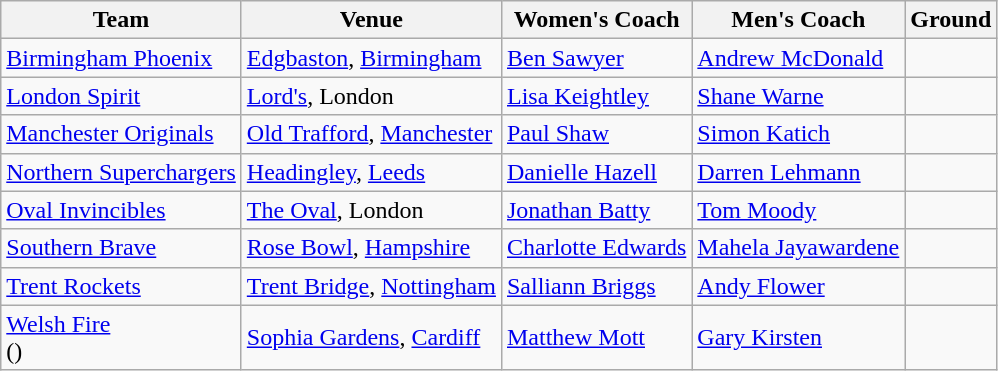<table class="wikitable">
<tr>
<th>Team</th>
<th>Venue</th>
<th>Women's Coach</th>
<th>Men's Coach</th>
<th>Ground</th>
</tr>
<tr>
<td><a href='#'>Birmingham Phoenix</a></td>
<td><a href='#'>Edgbaston</a>, <a href='#'>Birmingham</a></td>
<td><a href='#'>Ben Sawyer</a></td>
<td><a href='#'>Andrew McDonald</a></td>
<td></td>
</tr>
<tr>
<td><a href='#'>London Spirit</a></td>
<td><a href='#'>Lord's</a>, London</td>
<td><a href='#'>Lisa Keightley</a></td>
<td><a href='#'>Shane Warne</a></td>
<td></td>
</tr>
<tr>
<td><a href='#'>Manchester Originals</a></td>
<td><a href='#'>Old Trafford</a>, <a href='#'>Manchester</a></td>
<td><a href='#'>Paul Shaw</a></td>
<td><a href='#'>Simon Katich</a></td>
<td></td>
</tr>
<tr>
<td><a href='#'>Northern Superchargers</a></td>
<td><a href='#'>Headingley</a>, <a href='#'>Leeds</a></td>
<td><a href='#'>Danielle Hazell</a></td>
<td><a href='#'>Darren Lehmann</a></td>
<td></td>
</tr>
<tr>
<td><a href='#'>Oval Invincibles</a></td>
<td><a href='#'>The Oval</a>, London</td>
<td><a href='#'>Jonathan Batty</a></td>
<td><a href='#'>Tom Moody</a></td>
<td></td>
</tr>
<tr>
<td><a href='#'>Southern Brave</a></td>
<td><a href='#'>Rose Bowl</a>, <a href='#'>Hampshire</a></td>
<td><a href='#'>Charlotte Edwards</a></td>
<td><a href='#'>Mahela Jayawardene</a></td>
<td></td>
</tr>
<tr>
<td><a href='#'>Trent Rockets</a></td>
<td><a href='#'>Trent Bridge</a>, <a href='#'>Nottingham</a></td>
<td><a href='#'>Salliann Briggs</a></td>
<td><a href='#'>Andy Flower</a></td>
<td></td>
</tr>
<tr>
<td><a href='#'>Welsh Fire</a><br>()</td>
<td><a href='#'>Sophia Gardens</a>, <a href='#'>Cardiff</a></td>
<td><a href='#'>Matthew Mott</a></td>
<td><a href='#'>Gary Kirsten</a></td>
<td></td>
</tr>
</table>
